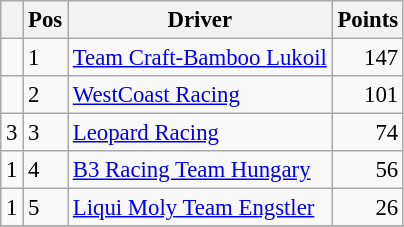<table class="wikitable" style="font-size: 95%;">
<tr>
<th></th>
<th>Pos</th>
<th>Driver</th>
<th>Points</th>
</tr>
<tr>
<td align="left"></td>
<td>1</td>
<td> <a href='#'>Team Craft-Bamboo Lukoil</a></td>
<td align="right">147</td>
</tr>
<tr>
<td align="left"></td>
<td>2</td>
<td> <a href='#'>WestCoast Racing</a></td>
<td align="right">101</td>
</tr>
<tr>
<td align="left"> 3</td>
<td>3</td>
<td> <a href='#'>Leopard Racing</a></td>
<td align="right">74</td>
</tr>
<tr>
<td align="left"> 1</td>
<td>4</td>
<td> <a href='#'>B3 Racing Team Hungary</a></td>
<td align="right">56</td>
</tr>
<tr>
<td align="left"> 1</td>
<td>5</td>
<td> <a href='#'>Liqui Moly Team Engstler</a></td>
<td align="right">26</td>
</tr>
<tr>
</tr>
</table>
